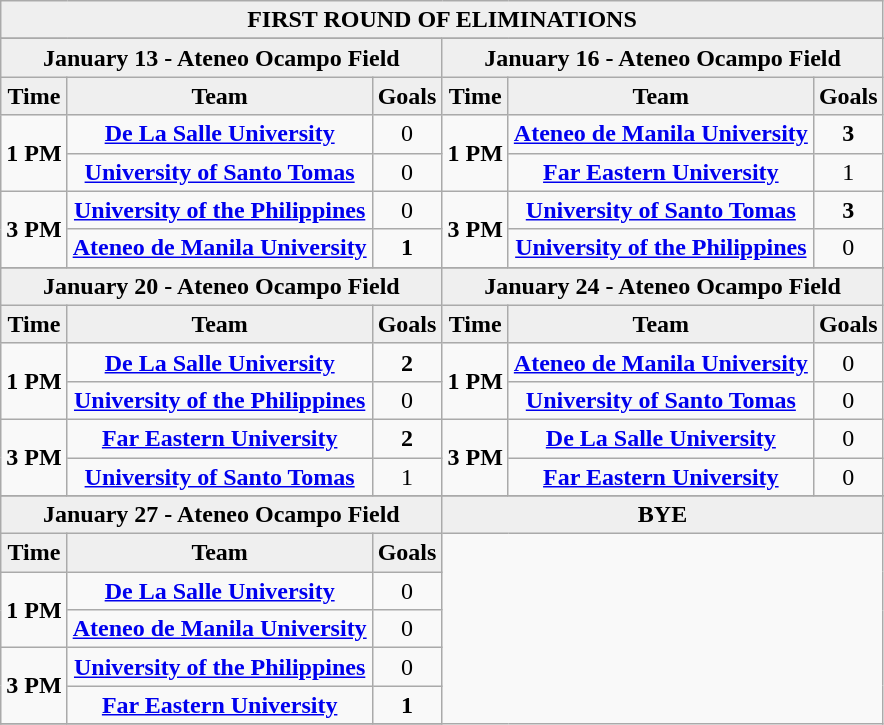<table class="wikitable" style="text-align: center">
<tr bgcolor="#efefef">
<td colspan=18><strong>FIRST ROUND OF ELIMINATIONS</strong></td>
</tr>
<tr bgcolor="#efefef">
</tr>
<tr>
</tr>
<tr bgcolor="#efefef">
<td colspan=3><strong>January 13 - Ateneo Ocampo Field</strong></td>
<td colspan=3><strong>January 16 - Ateneo Ocampo Field</strong></td>
</tr>
<tr bgcolor="#efefef">
<td><strong>Time</strong></td>
<td><strong>Team</strong></td>
<td><strong>Goals</strong></td>
<td><strong>Time</strong></td>
<td><strong>Team</strong></td>
<td><strong>Goals</strong></td>
</tr>
<tr>
<td rowspan=2><strong>1 PM</strong></td>
<td><strong> <a href='#'>De La Salle University</a></strong></td>
<td>0</td>
<td rowspan=2><strong>1 PM</strong></td>
<td><strong> <a href='#'>Ateneo de Manila University</a></strong></td>
<td><strong>3</strong></td>
</tr>
<tr>
<td><strong> <a href='#'>University of Santo Tomas</a></strong></td>
<td>0</td>
<td><strong> <a href='#'>Far Eastern University</a></strong></td>
<td>1</td>
</tr>
<tr>
<td rowspan=2><strong>3 PM</strong></td>
<td><strong> <a href='#'>University of the Philippines</a></strong></td>
<td>0</td>
<td rowspan=2><strong>3 PM</strong></td>
<td><strong> <a href='#'>University of Santo Tomas</a></strong></td>
<td><strong>3</strong></td>
</tr>
<tr>
<td><strong> <a href='#'>Ateneo de Manila University</a></strong></td>
<td><strong>1</strong></td>
<td><strong> <a href='#'>University of the Philippines</a></strong></td>
<td>0</td>
</tr>
<tr>
</tr>
<tr bgcolor="#efefef">
<td colspan=3><strong>January 20 - Ateneo Ocampo Field</strong></td>
<td colspan=3><strong>January 24 - Ateneo Ocampo Field</strong></td>
</tr>
<tr bgcolor="#efefef">
<td><strong>Time</strong></td>
<td><strong>Team</strong></td>
<td><strong>Goals</strong></td>
<td><strong>Time</strong></td>
<td><strong>Team</strong></td>
<td><strong>Goals</strong></td>
</tr>
<tr>
<td rowspan=2><strong>1 PM</strong></td>
<td><strong> <a href='#'>De La Salle University</a></strong></td>
<td><strong>2</strong></td>
<td rowspan=2><strong>1 PM</strong></td>
<td><strong> <a href='#'>Ateneo de Manila University</a></strong></td>
<td>0</td>
</tr>
<tr>
<td><strong> <a href='#'>University of the Philippines</a></strong></td>
<td>0</td>
<td><strong> <a href='#'>University of Santo Tomas</a></strong></td>
<td>0</td>
</tr>
<tr>
<td rowspan=2><strong>3 PM</strong></td>
<td><strong> <a href='#'>Far Eastern University</a></strong></td>
<td><strong>2</strong></td>
<td rowspan=2><strong>3 PM</strong></td>
<td><strong> <a href='#'>De La Salle University</a></strong></td>
<td>0</td>
</tr>
<tr>
<td><strong> <a href='#'>University of Santo Tomas</a></strong></td>
<td>1</td>
<td><strong> <a href='#'>Far Eastern University</a></strong></td>
<td>0</td>
</tr>
<tr>
</tr>
<tr bgcolor="#efefef">
<td colspan=3><strong>January 27 - Ateneo Ocampo Field</strong></td>
<td colspan=3><strong>BYE</strong></td>
</tr>
<tr bgcolor="#efefef">
<td><strong>Time</strong></td>
<td><strong>Team</strong></td>
<td><strong>Goals</strong></td>
</tr>
<tr>
<td rowspan=2><strong>1 PM</strong></td>
<td><strong> <a href='#'>De La Salle University</a></strong></td>
<td>0</td>
</tr>
<tr>
<td><strong> <a href='#'>Ateneo de Manila University</a></strong></td>
<td>0</td>
</tr>
<tr>
<td rowspan=2><strong>3 PM</strong></td>
<td><strong> <a href='#'>University of the Philippines</a></strong></td>
<td>0</td>
</tr>
<tr>
<td><strong> <a href='#'>Far Eastern University</a></strong></td>
<td><strong>1</strong></td>
</tr>
<tr>
</tr>
</table>
